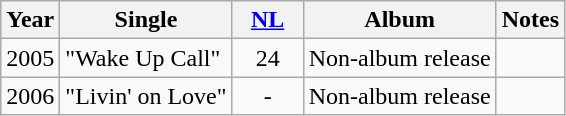<table class="wikitable">
<tr>
<th>Year</th>
<th>Single</th>
<th width="40"><a href='#'>NL</a><br></th>
<th>Album <br></th>
<th>Notes</th>
</tr>
<tr>
<td>2005</td>
<td>"Wake Up Call"</td>
<td style="text-align:center;">24</td>
<td>Non-album release</td>
<td></td>
</tr>
<tr>
<td>2006</td>
<td>"Livin' on Love"</td>
<td style="text-align:center;">-</td>
<td>Non-album release</td>
<td></td>
</tr>
</table>
